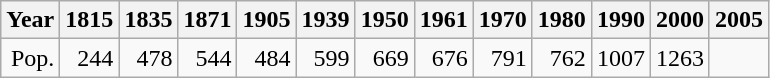<table -  class="wikitable">
<tr>
<th>Year</th>
<th>1815</th>
<th>1835</th>
<th>1871</th>
<th>1905</th>
<th>1939</th>
<th>1950</th>
<th>1961</th>
<th>1970</th>
<th>1980</th>
<th>1990</th>
<th>2000</th>
<th>2005</th>
</tr>
<tr>
<td align="right">Pop.</td>
<td align="right">244</td>
<td align="right">478</td>
<td align="right">544</td>
<td align="right">484</td>
<td align="right">599</td>
<td align="right">669</td>
<td align="right">676</td>
<td align="right">791</td>
<td align="right">762</td>
<td align="right">1007</td>
<td align="right">1263</td>
<td align="right"></td>
</tr>
</table>
